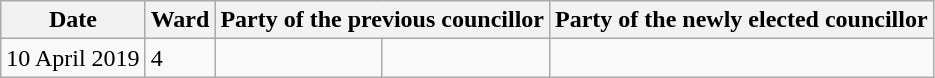<table class="wikitable">
<tr>
<th>Date</th>
<th>Ward</th>
<th colspan=2>Party of the previous councillor</th>
<th colspan=2>Party of the newly elected councillor</th>
</tr>
<tr>
<td>10 April 2019</td>
<td>4</td>
<td></td>
<td></td>
</tr>
</table>
